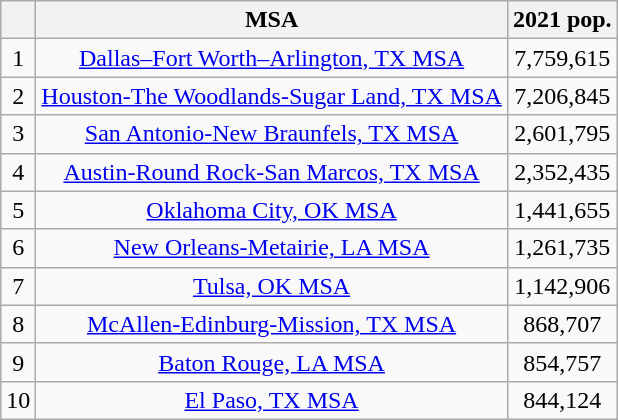<table class="wikitable sortable" style="text-align:center">
<tr>
<th></th>
<th>MSA</th>
<th>2021 pop.</th>
</tr>
<tr>
<td>1</td>
<td><a href='#'>Dallas–Fort Worth–Arlington, TX MSA</a></td>
<td>7,759,615</td>
</tr>
<tr>
<td>2</td>
<td><a href='#'>Houston-The Woodlands-Sugar Land, TX MSA</a></td>
<td>7,206,845</td>
</tr>
<tr>
<td>3</td>
<td><a href='#'>San Antonio-New Braunfels, TX MSA</a></td>
<td>2,601,795</td>
</tr>
<tr>
<td>4</td>
<td><a href='#'>Austin-Round Rock-San Marcos, TX MSA</a></td>
<td>2,352,435</td>
</tr>
<tr>
<td>5</td>
<td><a href='#'>Oklahoma City, OK MSA</a></td>
<td>1,441,655</td>
</tr>
<tr>
<td>6</td>
<td><a href='#'>New Orleans-Metairie, LA MSA</a></td>
<td>1,261,735</td>
</tr>
<tr>
<td>7</td>
<td><a href='#'>Tulsa, OK MSA</a></td>
<td>1,142,906</td>
</tr>
<tr>
<td>8</td>
<td><a href='#'>McAllen-Edinburg-Mission, TX MSA</a></td>
<td>868,707</td>
</tr>
<tr>
<td>9</td>
<td><a href='#'>Baton Rouge, LA MSA</a></td>
<td>854,757</td>
</tr>
<tr>
<td>10</td>
<td><a href='#'>El Paso, TX MSA</a></td>
<td>844,124</td>
</tr>
</table>
